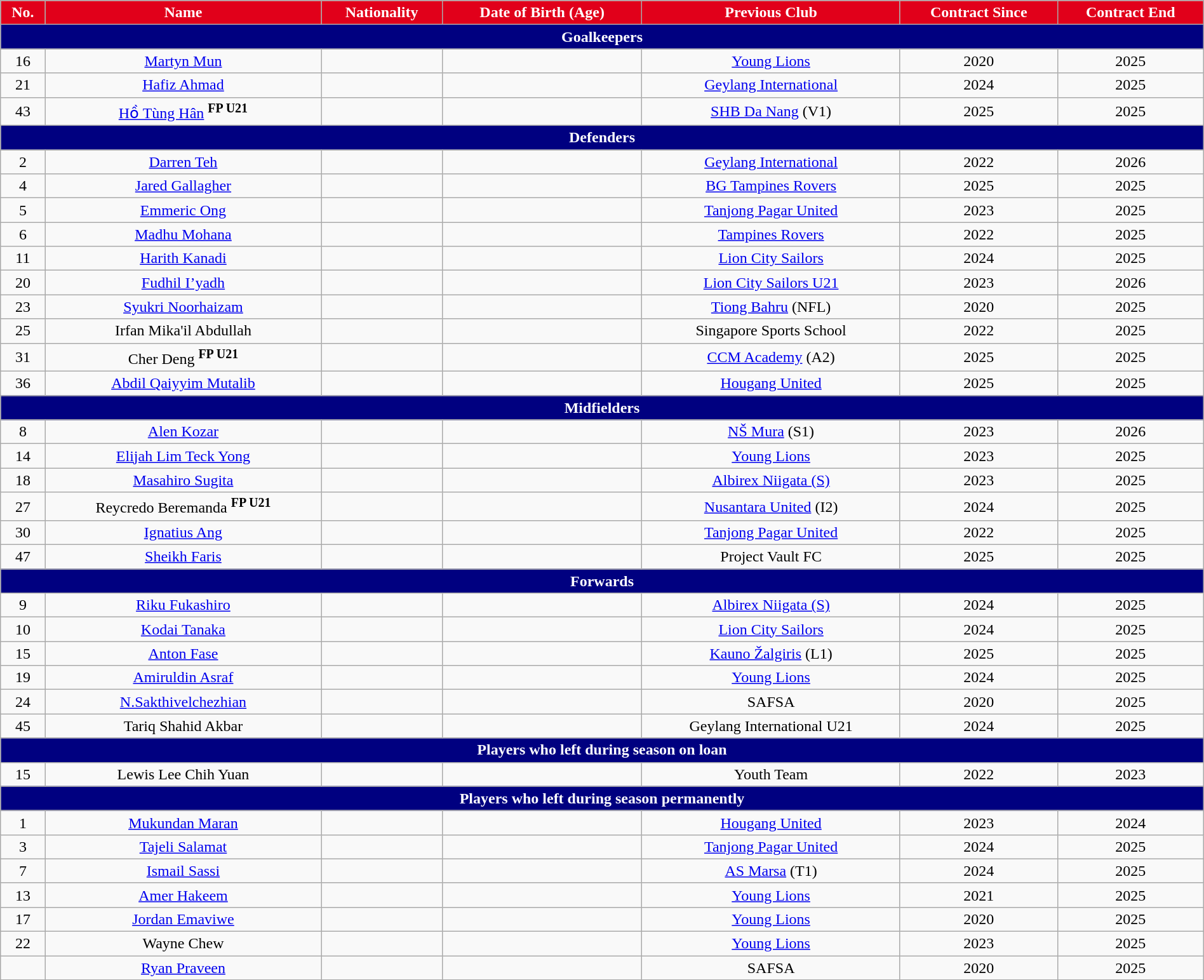<table class="wikitable" style="text-align:center; font-size:100%; width:100%;">
<tr>
<th style="background:#e1001a; color:white; text-align:center;">No.</th>
<th style="background:#e1001a; color:white; text-align:center;">Name</th>
<th style="background:#e1001a; color:white; text-align:center;">Nationality</th>
<th style="background:#e1001a; color:white; text-align:center;">Date of Birth (Age)</th>
<th style="background:#e1001a; color:white; text-align:center;">Previous Club</th>
<th style="background:#e1001a; color:white; text-align:center;">Contract Since</th>
<th style="background:#e1001a; color:white; text-align:center;">Contract End</th>
</tr>
<tr>
<th colspan="8" style="background:#000080; color:white; text-align:center;">Goalkeepers</th>
</tr>
<tr>
<td>16</td>
<td><a href='#'>Martyn Mun</a></td>
<td></td>
<td></td>
<td> <a href='#'>Young Lions</a></td>
<td>2020</td>
<td>2025</td>
</tr>
<tr>
<td>21</td>
<td><a href='#'>Hafiz Ahmad</a></td>
<td></td>
<td></td>
<td> <a href='#'>Geylang International</a></td>
<td>2024</td>
<td>2025</td>
</tr>
<tr>
<td>43</td>
<td><a href='#'>Hồ Tùng Hân</a> <sup><strong>FP U21</strong></sup></td>
<td></td>
<td></td>
<td> <a href='#'>SHB Da Nang</a> (V1)</td>
<td>2025</td>
<td>2025</td>
</tr>
<tr>
<th colspan="8" style="background:#000080; color:white; text-align:center;">Defenders</th>
</tr>
<tr>
<td>2</td>
<td><a href='#'>Darren Teh</a></td>
<td></td>
<td></td>
<td> <a href='#'>Geylang International</a></td>
<td>2022</td>
<td>2026</td>
</tr>
<tr>
<td>4</td>
<td><a href='#'>Jared Gallagher</a></td>
<td></td>
<td></td>
<td> <a href='#'>BG Tampines Rovers</a></td>
<td>2025</td>
<td>2025</td>
</tr>
<tr>
<td>5</td>
<td><a href='#'>Emmeric Ong</a></td>
<td></td>
<td></td>
<td> <a href='#'>Tanjong Pagar United</a></td>
<td>2023</td>
<td>2025</td>
</tr>
<tr>
<td>6</td>
<td><a href='#'>Madhu Mohana</a></td>
<td></td>
<td></td>
<td> <a href='#'>Tampines Rovers</a></td>
<td>2022</td>
<td>2025</td>
</tr>
<tr>
<td>11</td>
<td><a href='#'>Harith Kanadi</a></td>
<td></td>
<td></td>
<td> <a href='#'>Lion City Sailors</a></td>
<td>2024</td>
<td>2025</td>
</tr>
<tr>
<td>20</td>
<td><a href='#'>Fudhil I’yadh</a></td>
<td></td>
<td></td>
<td> <a href='#'>Lion City Sailors U21</a></td>
<td>2023</td>
<td>2026</td>
</tr>
<tr>
<td>23</td>
<td><a href='#'>Syukri Noorhaizam</a></td>
<td></td>
<td></td>
<td> <a href='#'>Tiong Bahru</a> (NFL)</td>
<td>2020</td>
<td>2025</td>
</tr>
<tr>
<td>25</td>
<td>Irfan Mika'il Abdullah</td>
<td></td>
<td></td>
<td> Singapore Sports School</td>
<td>2022</td>
<td>2025</td>
</tr>
<tr>
<td>31</td>
<td>Cher Deng <sup><strong>FP U21</strong></sup></td>
<td></td>
<td></td>
<td> <a href='#'>CCM Academy</a> (A2)</td>
<td>2025</td>
<td>2025</td>
</tr>
<tr>
<td>36</td>
<td><a href='#'>Abdil Qaiyyim Mutalib</a></td>
<td></td>
<td></td>
<td> <a href='#'>Hougang United</a></td>
<td>2025</td>
<td>2025</td>
</tr>
<tr>
<th colspan="8" style="background:#000080; color:white; text-align:center;">Midfielders</th>
</tr>
<tr>
<td>8</td>
<td><a href='#'>Alen Kozar</a></td>
<td></td>
<td></td>
<td> <a href='#'>NŠ Mura</a> (S1)</td>
<td>2023</td>
<td>2026</td>
</tr>
<tr>
<td>14</td>
<td><a href='#'>Elijah Lim Teck Yong</a></td>
<td></td>
<td></td>
<td> <a href='#'>Young Lions</a></td>
<td>2023</td>
<td>2025</td>
</tr>
<tr>
<td>18</td>
<td><a href='#'>Masahiro Sugita</a></td>
<td></td>
<td></td>
<td> <a href='#'>Albirex Niigata (S)</a></td>
<td>2023</td>
<td>2025</td>
</tr>
<tr>
<td>27</td>
<td>Reycredo Beremanda <sup><strong>FP U21</strong></sup></td>
<td></td>
<td></td>
<td> <a href='#'>Nusantara United</a> (I2)</td>
<td>2024</td>
<td>2025</td>
</tr>
<tr>
<td>30</td>
<td><a href='#'>Ignatius Ang</a></td>
<td></td>
<td></td>
<td> <a href='#'>Tanjong Pagar United</a></td>
<td>2022</td>
<td>2025</td>
</tr>
<tr>
<td>47</td>
<td><a href='#'>Sheikh Faris</a></td>
<td></td>
<td></td>
<td> Project Vault FC</td>
<td>2025</td>
<td>2025</td>
</tr>
<tr>
<th colspan="8" style="background:#000080; color:white; text-align:center;">Forwards</th>
</tr>
<tr>
<td>9</td>
<td><a href='#'>Riku Fukashiro</a></td>
<td></td>
<td></td>
<td> <a href='#'>Albirex Niigata (S)</a></td>
<td>2024</td>
<td>2025</td>
</tr>
<tr>
<td>10</td>
<td><a href='#'>Kodai Tanaka</a></td>
<td></td>
<td></td>
<td> <a href='#'>Lion City Sailors</a></td>
<td>2024</td>
<td>2025</td>
</tr>
<tr>
<td>15</td>
<td><a href='#'>Anton Fase</a></td>
<td></td>
<td></td>
<td> <a href='#'>Kauno Žalgiris</a> (L1)</td>
<td>2025</td>
<td>2025</td>
</tr>
<tr>
<td>19</td>
<td><a href='#'>Amiruldin Asraf</a></td>
<td></td>
<td></td>
<td> <a href='#'>Young Lions</a></td>
<td>2024</td>
<td>2025</td>
</tr>
<tr>
<td>24</td>
<td><a href='#'>N.Sakthivelchezhian</a></td>
<td></td>
<td></td>
<td> SAFSA</td>
<td>2020</td>
<td>2025</td>
</tr>
<tr>
<td>45</td>
<td>Tariq Shahid Akbar</td>
<td></td>
<td></td>
<td> Geylang International U21</td>
<td>2024</td>
<td>2025</td>
</tr>
<tr>
<th colspan="8" style="background:#000080; color:white; text-align:center;">Players who left during season on loan</th>
</tr>
<tr>
<td>15</td>
<td>Lewis Lee Chih Yuan</td>
<td></td>
<td></td>
<td>Youth Team</td>
<td>2022</td>
<td>2023</td>
</tr>
<tr>
<th colspan="8" style="background:#000080; color:white; text-align:center;">Players who left during season permanently</th>
</tr>
<tr>
<td>1</td>
<td><a href='#'>Mukundan Maran</a></td>
<td></td>
<td></td>
<td> <a href='#'>Hougang United</a></td>
<td>2023</td>
<td>2024</td>
</tr>
<tr>
<td>3</td>
<td><a href='#'>Tajeli Salamat</a></td>
<td></td>
<td></td>
<td> <a href='#'>Tanjong Pagar United</a></td>
<td>2024</td>
<td>2025</td>
</tr>
<tr>
<td>7</td>
<td><a href='#'>Ismail Sassi</a></td>
<td></td>
<td></td>
<td> <a href='#'>AS Marsa</a> (T1)</td>
<td>2024</td>
<td>2025</td>
</tr>
<tr>
<td>13</td>
<td><a href='#'>Amer Hakeem</a></td>
<td></td>
<td></td>
<td> <a href='#'>Young Lions</a></td>
<td>2021</td>
<td>2025</td>
</tr>
<tr>
<td>17</td>
<td><a href='#'>Jordan Emaviwe</a></td>
<td></td>
<td></td>
<td> <a href='#'>Young Lions</a></td>
<td>2020</td>
<td>2025</td>
</tr>
<tr>
<td>22</td>
<td>Wayne Chew</td>
<td></td>
<td></td>
<td> <a href='#'>Young Lions</a></td>
<td>2023</td>
<td>2025</td>
</tr>
<tr>
<td></td>
<td><a href='#'>Ryan Praveen</a></td>
<td></td>
<td></td>
<td> SAFSA</td>
<td>2020</td>
<td>2025</td>
</tr>
<tr>
</tr>
</table>
